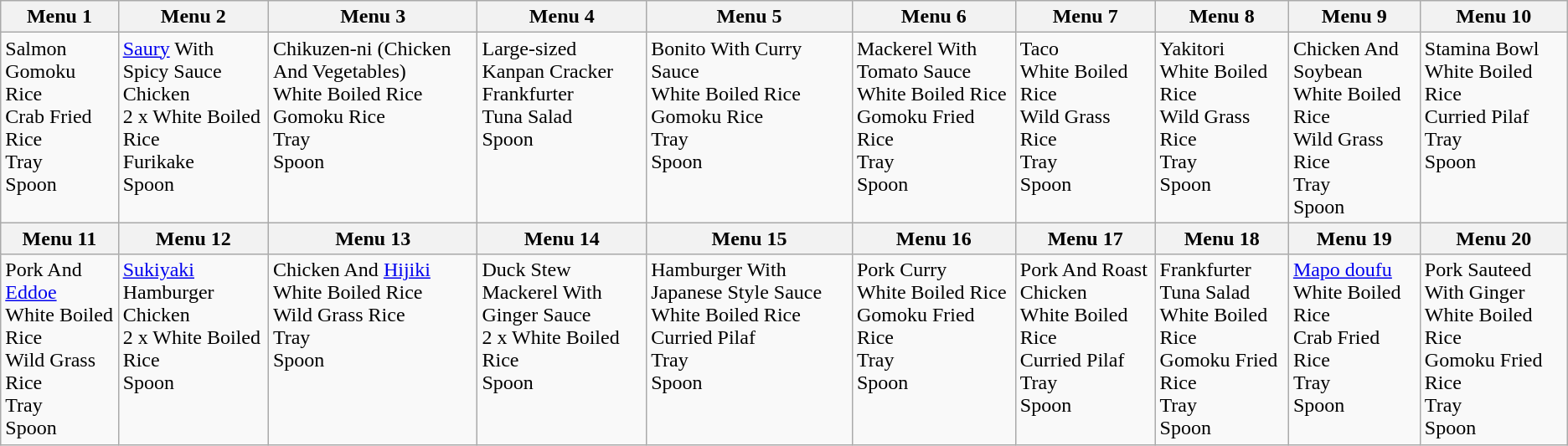<table class="wikitable collapsible collapsed" style="min-width:400px">
<tr>
<th>Menu 1</th>
<th>Menu 2</th>
<th>Menu 3</th>
<th>Menu 4</th>
<th>Menu 5</th>
<th>Menu 6</th>
<th>Menu 7</th>
<th>Menu 8</th>
<th>Menu 9</th>
<th>Menu 10</th>
</tr>
<tr style="vertical-align: top;">
<td>Salmon<br>Gomoku Rice<br>Crab Fried Rice<br>Tray<br>Spoon</td>
<td><a href='#'>Saury</a> With Spicy Sauce<br>Chicken<br>2 x White Boiled Rice<br>Furikake<br>Spoon</td>
<td>Chikuzen-ni (Chicken And Vegetables)<br>White Boiled Rice<br>Gomoku Rice<br>Tray<br>Spoon</td>
<td>Large-sized Kanpan Cracker<br>Frankfurter<br>Tuna Salad<br>Spoon</td>
<td>Bonito With Curry Sauce<br>White Boiled Rice<br>Gomoku Rice<br>Tray<br>Spoon</td>
<td>Mackerel With Tomato Sauce<br>White Boiled Rice<br>Gomoku Fried Rice<br>Tray<br>Spoon</td>
<td>Taco<br>White Boiled Rice<br>Wild Grass Rice<br>Tray<br>Spoon</td>
<td>Yakitori<br>White Boiled Rice<br>Wild Grass Rice<br>Tray<br>Spoon</td>
<td>Chicken And Soybean<br>White Boiled Rice<br>Wild Grass Rice<br>Tray<br>Spoon</td>
<td>Stamina Bowl<br>White Boiled Rice<br>Curried Pilaf<br>Tray<br>Spoon</td>
</tr>
<tr>
<th>Menu 11</th>
<th>Menu 12</th>
<th>Menu 13</th>
<th>Menu 14</th>
<th>Menu 15</th>
<th>Menu 16</th>
<th>Menu 17</th>
<th>Menu 18</th>
<th>Menu 19</th>
<th>Menu 20</th>
</tr>
<tr style="vertical-align: top;">
<td>Pork And <a href='#'>Eddoe</a><br>White Boiled Rice<br>Wild Grass Rice<br>Tray<br>Spoon</td>
<td><a href='#'>Sukiyaki</a> Hamburger<br>Chicken<br>2 x White Boiled Rice<br>Spoon</td>
<td>Chicken And <a href='#'>Hijiki</a><br>White Boiled Rice<br>Wild Grass Rice<br>Tray<br>Spoon</td>
<td>Duck Stew<br>Mackerel With Ginger Sauce<br>2 x White Boiled Rice<br>Spoon</td>
<td>Hamburger With Japanese Style Sauce<br>White Boiled Rice<br>Curried Pilaf<br>Tray<br>Spoon</td>
<td>Pork Curry<br>White Boiled Rice<br>Gomoku Fried Rice<br>Tray<br>Spoon</td>
<td>Pork And Roast Chicken<br>White Boiled Rice<br>Curried Pilaf<br>Tray<br>Spoon</td>
<td>Frankfurter<br>Tuna Salad<br>White Boiled Rice<br>Gomoku Fried Rice<br>Tray<br>Spoon</td>
<td><a href='#'>Mapo doufu</a><br>White Boiled Rice<br>Crab Fried Rice<br>Tray<br>Spoon</td>
<td>Pork Sauteed With Ginger<br>White Boiled Rice<br>Gomoku Fried Rice<br>Tray<br>Spoon</td>
</tr>
</table>
